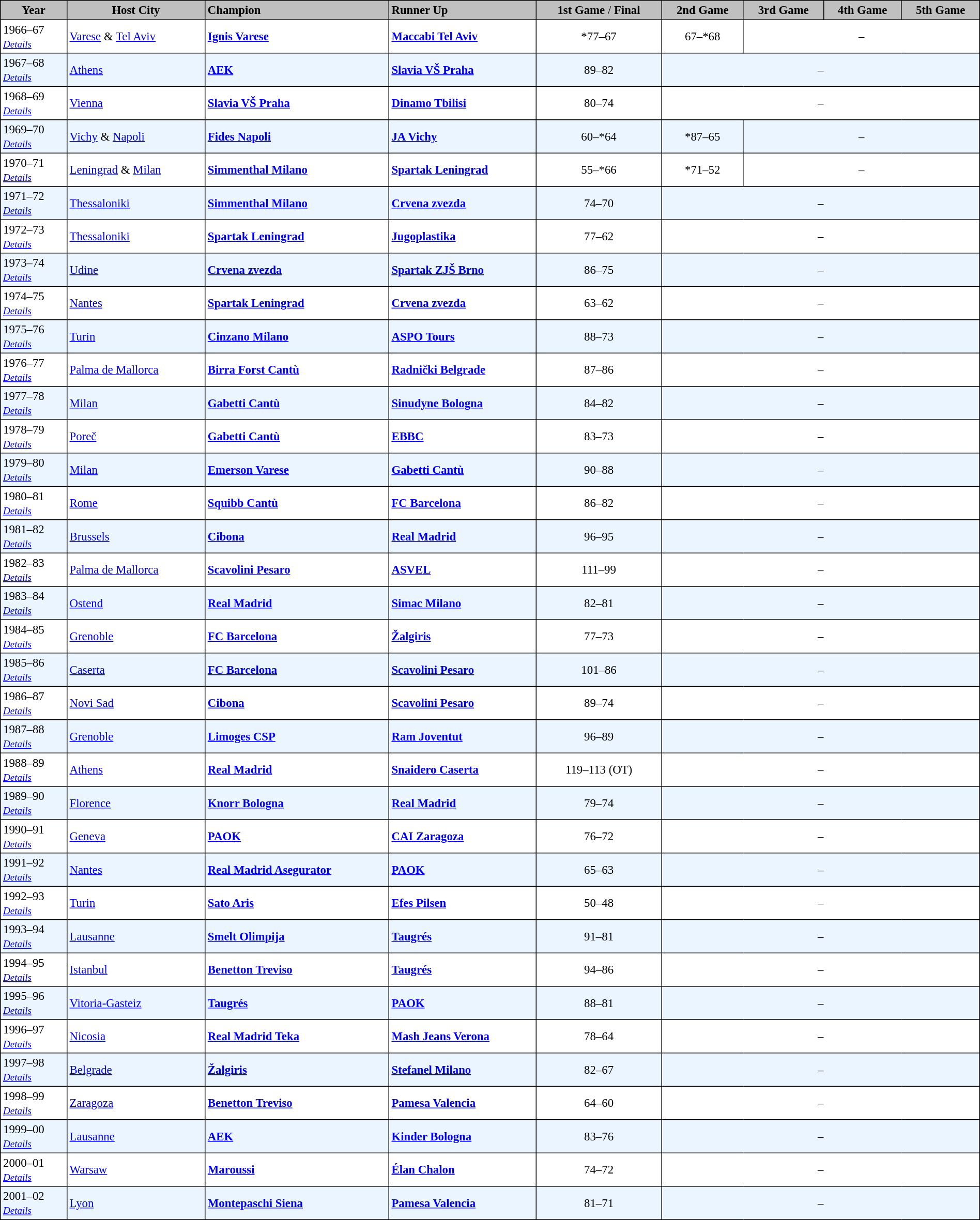<table cellpadding="3" cellspacing="0" border="1" style="font-size: 95%; border: black solid 1px; border-collapse: collapse;width:100%;">
<tr bgcolor="silver">
<td align=center><strong>Year</strong></td>
<td align=center><strong>Host City</strong></td>
<td><strong>Champion</strong></td>
<td><strong>Runner Up</strong></td>
<td align=center><strong>1st Game</strong> / <strong>Final</strong></td>
<td align=center><strong>2nd Game</strong></td>
<td align=center><strong>3rd Game</strong></td>
<td align=center><strong>4th Game</strong></td>
<td align=center><strong>5th Game</strong></td>
</tr>
<tr>
<td>1966–67<br><small><em><a href='#'>Details</a></em></small></td>
<td><a href='#'>Varese</a> & <a href='#'>Tel Aviv</a></td>
<td> <strong><a href='#'>Ignis Varese</a></strong></td>
<td> <strong><a href='#'>Maccabi Tel Aviv</a></strong></td>
<td align=center>*77–67</td>
<td align=center>67–*68</td>
<td colspan="3" style="text-align:center;">–</td>
</tr>
<tr bgcolor="#EBF5FF">
<td>1967–68<br><small><em><a href='#'>Details</a></em></small></td>
<td><a href='#'>Athens</a></td>
<td> <strong><a href='#'>AEK</a></strong></td>
<td> <strong><a href='#'>Slavia VŠ Praha</a></strong></td>
<td align=center>89–82</td>
<td colspan="4" style="text-align:center;">–</td>
</tr>
<tr>
<td>1968–69<br><small><em><a href='#'>Details</a></em></small></td>
<td><a href='#'>Vienna</a></td>
<td> <strong><a href='#'>Slavia VŠ Praha</a></strong></td>
<td> <strong><a href='#'>Dinamo Tbilisi</a></strong></td>
<td align=center>80–74</td>
<td colspan="4" style="text-align:center;">–</td>
</tr>
<tr bgcolor="#EBF5FF">
<td>1969–70<br><small><em><a href='#'>Details</a></em></small></td>
<td><a href='#'>Vichy</a> & <a href='#'>Napoli</a></td>
<td>  <strong><a href='#'>Fides Napoli</a></strong></td>
<td> <strong><a href='#'>JA Vichy</a></strong></td>
<td align=center>60–*64</td>
<td align=center>*87–65</td>
<td colspan="3" style="text-align:center;">–</td>
</tr>
<tr>
<td>1970–71<br><small><em><a href='#'>Details</a></em></small></td>
<td><a href='#'>Leningrad</a> & <a href='#'>Milan</a></td>
<td> <strong><a href='#'>Simmenthal Milano</a></strong></td>
<td> <strong><a href='#'>Spartak Leningrad</a></strong></td>
<td align=center>55–*66</td>
<td align=center>*71–52</td>
<td colspan="3" style="text-align:center;">–</td>
</tr>
<tr bgcolor="#EBF5FF">
<td>1971–72<br><small><em><a href='#'>Details</a></em></small></td>
<td><a href='#'>Thessaloniki</a></td>
<td> <strong><a href='#'>Simmenthal Milano</a></strong></td>
<td> <strong><a href='#'>Crvena zvezda</a></strong></td>
<td align=center>74–70</td>
<td colspan="4" style="text-align:center;">–</td>
</tr>
<tr>
<td>1972–73<br><small><em><a href='#'>Details</a></em></small></td>
<td><a href='#'>Thessaloniki</a></td>
<td> <strong><a href='#'>Spartak Leningrad</a></strong></td>
<td> <strong><a href='#'>Jugoplastika</a></strong></td>
<td align=center>77–62</td>
<td colspan="4" style="text-align:center;">–</td>
</tr>
<tr bgcolor="#EBF5FF">
<td>1973–74<br><small><em><a href='#'>Details</a></em></small></td>
<td><a href='#'>Udine</a></td>
<td> <strong><a href='#'>Crvena zvezda</a></strong></td>
<td> <strong><a href='#'>Spartak ZJŠ Brno</a></strong></td>
<td align=center>86–75</td>
<td colspan="4" style="text-align:center;">–</td>
</tr>
<tr>
<td>1974–75<br><small><em><a href='#'>Details</a></em></small></td>
<td><a href='#'>Nantes</a></td>
<td> <strong><a href='#'>Spartak Leningrad</a></strong></td>
<td> <strong><a href='#'>Crvena zvezda</a></strong></td>
<td align=center>63–62</td>
<td colspan="4" style="text-align:center;">–</td>
</tr>
<tr bgcolor="#EBF5FF">
<td>1975–76<br><small><em><a href='#'>Details</a></em></small></td>
<td><a href='#'>Turin</a></td>
<td> <strong><a href='#'>Cinzano Milano</a></strong></td>
<td> <strong><a href='#'>ASPO Tours</a></strong></td>
<td align=center>88–73</td>
<td colspan="4" style="text-align:center;">–</td>
</tr>
<tr>
<td>1976–77<br><small><em><a href='#'>Details</a></em></small></td>
<td><a href='#'>Palma de Mallorca</a></td>
<td> <strong><a href='#'>Birra Forst Cantù</a></strong></td>
<td> <strong><a href='#'>Radnički Belgrade</a></strong></td>
<td align=center>87–86</td>
<td colspan="4" style="text-align:center;">–</td>
</tr>
<tr bgcolor="#EBF5FF">
<td>1977–78<br><small><em><a href='#'>Details</a></em></small></td>
<td><a href='#'>Milan</a></td>
<td> <strong><a href='#'>Gabetti Cantù</a></strong></td>
<td> <strong><a href='#'>Sinudyne Bologna</a></strong></td>
<td align=center>84–82</td>
<td colspan="4" style="text-align:center;">–</td>
</tr>
<tr>
<td>1978–79<br><small><em><a href='#'>Details</a></em></small></td>
<td><a href='#'>Poreč</a></td>
<td> <strong><a href='#'>Gabetti Cantù</a></strong></td>
<td> <strong><a href='#'>EBBC</a></strong></td>
<td align=center>83–73</td>
<td colspan="4" style="text-align:center;">–</td>
</tr>
<tr bgcolor="#EBF5FF">
<td>1979–80<br><small><em><a href='#'>Details</a></em></small></td>
<td><a href='#'>Milan</a></td>
<td> <strong><a href='#'>Emerson Varese</a></strong></td>
<td> <strong><a href='#'>Gabetti Cantù</a></strong></td>
<td align=center>90–88</td>
<td colspan="4" style="text-align:center;">–</td>
</tr>
<tr>
<td>1980–81<br><small><em><a href='#'>Details</a></em></small></td>
<td><a href='#'>Rome</a></td>
<td> <strong><a href='#'>Squibb Cantù</a></strong></td>
<td> <strong><a href='#'>FC Barcelona</a></strong></td>
<td align=center>86–82</td>
<td colspan="4" style="text-align:center;">–</td>
</tr>
<tr bgcolor="#EBF5FF">
<td>1981–82<br><small><em><a href='#'>Details</a></em></small></td>
<td><a href='#'>Brussels</a></td>
<td> <strong><a href='#'>Cibona</a></strong></td>
<td> <strong><a href='#'>Real Madrid</a></strong></td>
<td align=center>96–95</td>
<td colspan="4" style="text-align:center;">–</td>
</tr>
<tr>
<td>1982–83<br><small><em><a href='#'>Details</a></em></small></td>
<td><a href='#'>Palma de Mallorca</a></td>
<td> <strong><a href='#'>Scavolini Pesaro</a></strong></td>
<td> <strong><a href='#'>ASVEL</a></strong></td>
<td align=center>111–99</td>
<td colspan="4" style="text-align:center;">–</td>
</tr>
<tr bgcolor="#EBF5FF">
<td>1983–84<br><small><em><a href='#'>Details</a></em></small></td>
<td><a href='#'>Ostend</a></td>
<td> <strong><a href='#'>Real Madrid</a></strong></td>
<td> <strong><a href='#'>Simac Milano</a></strong></td>
<td align=center>82–81</td>
<td colspan="4" style="text-align:center;">–</td>
</tr>
<tr>
<td>1984–85<br><small><em><a href='#'>Details</a></em></small></td>
<td><a href='#'>Grenoble</a></td>
<td> <strong><a href='#'>FC Barcelona</a></strong></td>
<td> <strong><a href='#'>Žalgiris</a></strong></td>
<td align=center>77–73</td>
<td colspan="4" style="text-align:center;">–</td>
</tr>
<tr bgcolor="#EBF5FF">
<td>1985–86<br><small><em><a href='#'>Details</a></em></small></td>
<td><a href='#'>Caserta</a></td>
<td> <strong><a href='#'>FC Barcelona</a></strong></td>
<td> <strong><a href='#'>Scavolini Pesaro</a></strong></td>
<td align=center>101–86</td>
<td colspan="4" style="text-align:center;">–</td>
</tr>
<tr>
<td>1986–87<br><small><em><a href='#'>Details</a></em></small></td>
<td><a href='#'>Novi Sad</a></td>
<td> <strong><a href='#'>Cibona</a></strong></td>
<td> <strong><a href='#'>Scavolini Pesaro</a></strong></td>
<td align=center>89–74</td>
<td colspan="4" style="text-align:center;">–</td>
</tr>
<tr bgcolor="#EBF5FF">
<td>1987–88<br><small><em><a href='#'>Details</a></em></small></td>
<td><a href='#'>Grenoble</a></td>
<td> <strong><a href='#'>Limoges CSP</a></strong></td>
<td> <strong><a href='#'>Ram Joventut</a></strong></td>
<td align=center>96–89</td>
<td colspan="4" style="text-align:center;">–</td>
</tr>
<tr>
<td>1988–89<br><small><em><a href='#'>Details</a></em></small></td>
<td><a href='#'>Athens</a></td>
<td> <strong><a href='#'>Real Madrid</a></strong></td>
<td> <strong><a href='#'>Snaidero Caserta</a></strong></td>
<td align=center>119–113 (OT)</td>
<td colspan="4" style="text-align:center;">–</td>
</tr>
<tr bgcolor="#EBF5FF">
<td>1989–90<br><small><em><a href='#'>Details</a></em></small></td>
<td><a href='#'>Florence</a></td>
<td> <strong><a href='#'>Knorr Bologna</a></strong></td>
<td> <strong><a href='#'>Real Madrid</a></strong></td>
<td align=center>79–74</td>
<td colspan="4" style="text-align:center;">–</td>
</tr>
<tr>
<td>1990–91<br><small><em><a href='#'>Details</a></em></small></td>
<td><a href='#'>Geneva</a></td>
<td> <strong><a href='#'>PAOK</a></strong></td>
<td> <strong><a href='#'>CAI Zaragoza</a></strong></td>
<td align=center>76–72</td>
<td colspan="4" style="text-align:center;">–</td>
</tr>
<tr bgcolor="#EBF5FF">
<td>1991–92<br><small><em><a href='#'>Details</a></em></small></td>
<td><a href='#'>Nantes</a></td>
<td> <strong><a href='#'>Real Madrid Asegurator</a></strong></td>
<td> <strong><a href='#'>PAOK</a></strong></td>
<td align=center>65–63</td>
<td colspan="4" style="text-align:center;">–</td>
</tr>
<tr>
<td>1992–93<br><small><em><a href='#'>Details</a></em></small></td>
<td><a href='#'>Turin</a></td>
<td> <strong><a href='#'>Sato Aris</a></strong></td>
<td> <strong><a href='#'>Efes Pilsen</a></strong></td>
<td align=center>50–48</td>
<td colspan="4" style="text-align:center;">–</td>
</tr>
<tr bgcolor="#EBF5FF">
<td>1993–94<br><small><em><a href='#'>Details</a></em></small></td>
<td><a href='#'>Lausanne</a></td>
<td> <strong><a href='#'>Smelt Olimpija</a></strong></td>
<td> <strong><a href='#'>Taugrés</a></strong></td>
<td align=center>91–81</td>
<td colspan="4" style="text-align:center;">–</td>
</tr>
<tr>
<td>1994–95<br><small><em><a href='#'>Details</a></em></small></td>
<td><a href='#'>Istanbul</a></td>
<td> <strong><a href='#'>Benetton Treviso</a></strong></td>
<td> <strong><a href='#'>Taugrés</a></strong></td>
<td align=center>94–86</td>
<td colspan="4" style="text-align:center;">–</td>
</tr>
<tr bgcolor="#EBF5FF">
<td>1995–96<br><small><em><a href='#'>Details</a></em></small></td>
<td><a href='#'>Vitoria-Gasteiz</a></td>
<td> <strong><a href='#'>Taugrés</a></strong></td>
<td> <strong><a href='#'>PAOK</a></strong></td>
<td align=center>88–81</td>
<td colspan="4" style="text-align:center;">–</td>
</tr>
<tr>
<td>1996–97<br><small><em><a href='#'>Details</a></em></small></td>
<td><a href='#'>Nicosia</a></td>
<td> <strong><a href='#'>Real Madrid Teka</a></strong></td>
<td> <strong><a href='#'>Mash Jeans Verona</a></strong></td>
<td align=center>78–64</td>
<td colspan="4" style="text-align:center;">–</td>
</tr>
<tr bgcolor="#EBF5FF">
<td>1997–98<br><small><em><a href='#'>Details</a></em></small></td>
<td><a href='#'>Belgrade</a></td>
<td> <strong><a href='#'>Žalgiris</a></strong></td>
<td> <strong><a href='#'>Stefanel Milano</a></strong></td>
<td align=center>82–67</td>
<td colspan="4" style="text-align:center;">–</td>
</tr>
<tr>
<td>1998–99<br><small><em><a href='#'>Details</a></em></small></td>
<td><a href='#'>Zaragoza</a></td>
<td> <strong><a href='#'>Benetton Treviso</a></strong></td>
<td> <strong><a href='#'>Pamesa Valencia</a></strong></td>
<td align=center>64–60</td>
<td colspan="4" style="text-align:center;">–</td>
</tr>
<tr bgcolor="#EBF5FF">
<td>1999–00<br><small><em><a href='#'>Details</a></em></small></td>
<td><a href='#'>Lausanne</a></td>
<td> <strong><a href='#'>AEK</a></strong></td>
<td> <strong><a href='#'>Kinder Bologna</a></strong></td>
<td align=center>83–76</td>
<td colspan="4" style="text-align:center;">–</td>
</tr>
<tr>
<td>2000–01<br><small><em><a href='#'>Details</a></em></small></td>
<td><a href='#'>Warsaw</a></td>
<td> <strong><a href='#'>Maroussi</a></strong></td>
<td> <strong><a href='#'>Élan Chalon</a></strong></td>
<td align=center>74–72</td>
<td colspan="4" style="text-align:center;">–</td>
</tr>
<tr bgcolor="#EBF5FF">
<td>2001–02<br><small><em><a href='#'>Details</a></em></small></td>
<td><a href='#'>Lyon</a></td>
<td> <strong><a href='#'>Montepaschi Siena</a></strong></td>
<td> <strong><a href='#'>Pamesa Valencia</a></strong></td>
<td align=center>81–71</td>
<td colspan="4" style="text-align:center;">–</td>
</tr>
</table>
